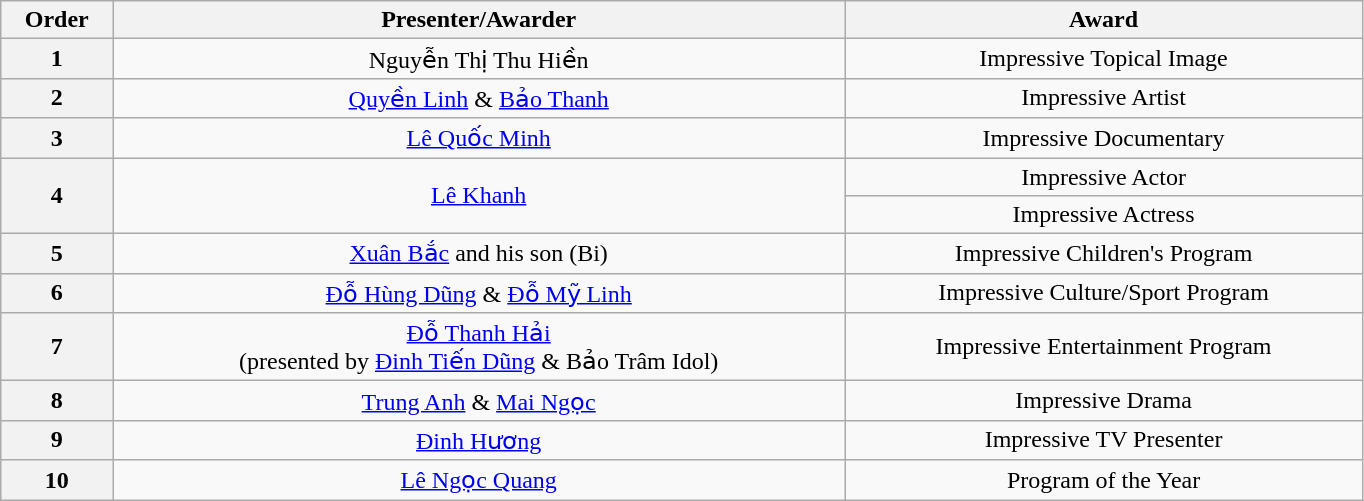<table class="wikitable" style="text-align:center; width:71.9%;">
<tr>
<th>Order</th>
<th>Presenter/Awarder</th>
<th>Award</th>
</tr>
<tr>
<th>1</th>
<td>Nguyễn Thị Thu Hiền</td>
<td>Impressive Topical Image</td>
</tr>
<tr>
<th>2</th>
<td><a href='#'>Quyền Linh</a> & <a href='#'>Bảo Thanh</a></td>
<td>Impressive Artist</td>
</tr>
<tr>
<th>3</th>
<td><a href='#'>Lê Quốc Minh</a></td>
<td>Impressive Documentary</td>
</tr>
<tr>
<th rowspan="2">4</th>
<td rowspan="2"><a href='#'>Lê Khanh</a></td>
<td>Impressive Actor</td>
</tr>
<tr>
<td>Impressive Actress</td>
</tr>
<tr>
<th>5</th>
<td><a href='#'>Xuân Bắc</a> and his son (Bi)</td>
<td>Impressive Children's Program</td>
</tr>
<tr>
<th>6</th>
<td><a href='#'>Đỗ Hùng Dũng</a> & <a href='#'>Đỗ Mỹ Linh</a></td>
<td>Impressive Culture/Sport Program</td>
</tr>
<tr>
<th>7</th>
<td><a href='#'>Đỗ Thanh Hải</a><br>(presented by <a href='#'>Đinh Tiến Dũng</a> & Bảo Trâm Idol)</td>
<td>Impressive Entertainment Program</td>
</tr>
<tr>
<th>8</th>
<td><a href='#'>Trung Anh</a> & <a href='#'>Mai Ngọc</a></td>
<td>Impressive Drama</td>
</tr>
<tr>
<th>9</th>
<td><a href='#'>Đinh Hương</a></td>
<td>Impressive TV Presenter</td>
</tr>
<tr>
<th>10</th>
<td><a href='#'>Lê Ngọc Quang</a></td>
<td>Program of the Year</td>
</tr>
</table>
